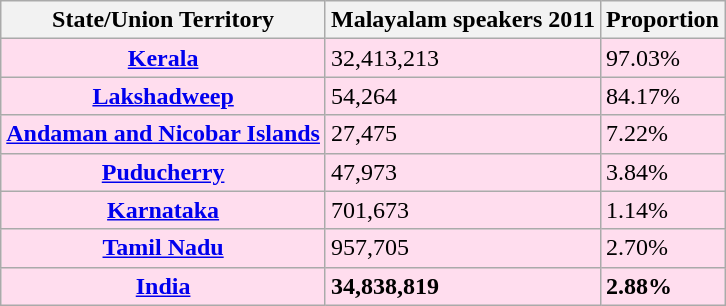<table class="wikitable plainrowheaders sortable">
<tr>
<th scope="col">State/Union Territory</th>
<th scope="col">Malayalam speakers 2011</th>
<th scope="col">Proportion</th>
</tr>
<tr>
<th scope="row" style="background:#fde"><a href='#'>Kerala</a></th>
<td style="background:#fde">32,413,213</td>
<td style="background:#fde">97.03%</td>
</tr>
<tr>
<th scope="row" style="background:#fde"><a href='#'>Lakshadweep</a></th>
<td style="background:#fde">54,264</td>
<td style="background:#fde">84.17%</td>
</tr>
<tr>
<th scope="row" style="background:#fde"><a href='#'>Andaman and Nicobar Islands</a></th>
<td style="background:#fde">27,475</td>
<td style="background:#fde">7.22%</td>
</tr>
<tr>
<th scope="row"style="background:#fde"><a href='#'>Puducherry</a></th>
<td style="background:#fde">47,973</td>
<td style="background:#fde">3.84%</td>
</tr>
<tr>
<th scope="row" style="background:#fde"><a href='#'>Karnataka</a></th>
<td style="background:#fde">701,673</td>
<td style="background:#fde">1.14%</td>
</tr>
<tr>
<th scope="row"style="background:#fde"><a href='#'>Tamil Nadu</a></th>
<td style="background:#fde">957,705</td>
<td style="background:#fde">2.70%</td>
</tr>
<tr>
<th scope="row" style="background:#fde"><strong><a href='#'>India</a></strong></th>
<td style="background:#fde"><strong>34,838,819</strong></td>
<td style="background:#fde"><strong>2.88%</strong></td>
</tr>
</table>
